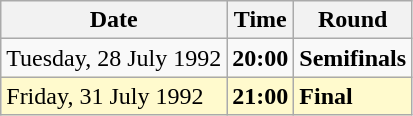<table class="wikitable">
<tr>
<th>Date</th>
<th>Time</th>
<th>Round</th>
</tr>
<tr>
<td>Tuesday, 28 July 1992</td>
<td><strong>20:00</strong></td>
<td><strong>Semifinals</strong></td>
</tr>
<tr style=background:lemonchiffon>
<td>Friday, 31 July 1992</td>
<td><strong>21:00</strong></td>
<td><strong>Final</strong></td>
</tr>
</table>
